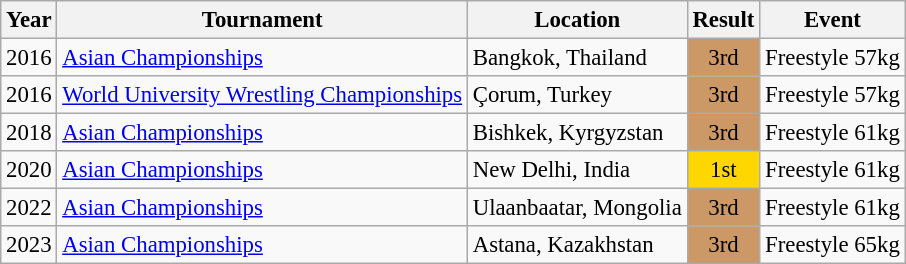<table class="wikitable" style="font-size:95%;">
<tr>
<th>Year</th>
<th>Tournament</th>
<th>Location</th>
<th>Result</th>
<th>Event</th>
</tr>
<tr>
<td>2016</td>
<td><a href='#'>Asian Championships</a></td>
<td>Bangkok, Thailand</td>
<td align="center" bgcolor="cc9966">3rd</td>
<td>Freestyle 57kg</td>
</tr>
<tr>
<td>2016</td>
<td><a href='#'>World University Wrestling Championships</a></td>
<td>Çorum, Turkey</td>
<td align="center" bgcolor="cc9966">3rd</td>
<td>Freestyle 57kg</td>
</tr>
<tr>
<td>2018</td>
<td><a href='#'>Asian Championships</a></td>
<td>Bishkek, Kyrgyzstan</td>
<td align="center" bgcolor="cc9966">3rd</td>
<td>Freestyle 61kg</td>
</tr>
<tr>
<td>2020</td>
<td><a href='#'>Asian Championships</a></td>
<td>New Delhi, India</td>
<td align="center" bgcolor="gold">1st</td>
<td>Freestyle 61kg</td>
</tr>
<tr>
<td>2022</td>
<td><a href='#'>Asian Championships</a></td>
<td>Ulaanbaatar, Mongolia</td>
<td align="center" bgcolor="cc9966">3rd</td>
<td>Freestyle 61kg</td>
</tr>
<tr>
<td>2023</td>
<td><a href='#'>Asian Championships</a></td>
<td>Astana, Kazakhstan</td>
<td align="center" bgcolor="cc9966">3rd</td>
<td>Freestyle 65kg</td>
</tr>
</table>
